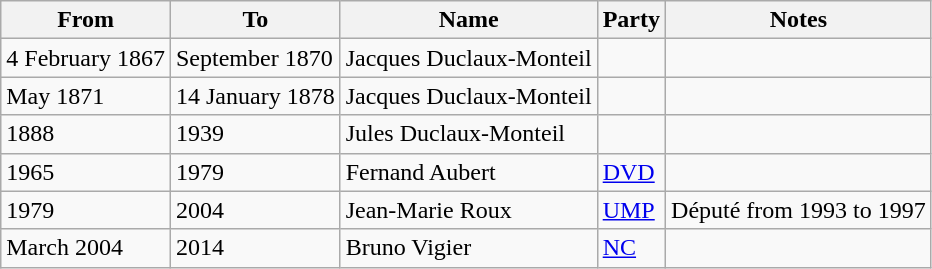<table class="wikitable" border="1">
<tr>
<th>From</th>
<th>To</th>
<th>Name</th>
<th>Party</th>
<th>Notes</th>
</tr>
<tr>
<td>4 February 1867</td>
<td>September 1870</td>
<td>Jacques Duclaux-Monteil</td>
<td></td>
<td></td>
</tr>
<tr>
<td>May 1871</td>
<td>14 January 1878</td>
<td>Jacques Duclaux-Monteil</td>
<td></td>
<td></td>
</tr>
<tr>
<td>1888</td>
<td>1939</td>
<td>Jules Duclaux-Monteil</td>
<td></td>
<td></td>
</tr>
<tr>
<td>1965</td>
<td>1979</td>
<td>Fernand Aubert</td>
<td><a href='#'>DVD</a></td>
<td></td>
</tr>
<tr>
<td>1979</td>
<td>2004</td>
<td>Jean-Marie Roux</td>
<td><a href='#'>UMP</a></td>
<td>Député from 1993 to 1997</td>
</tr>
<tr>
<td>March 2004</td>
<td>2014</td>
<td>Bruno Vigier</td>
<td><a href='#'>NC</a></td>
<td></td>
</tr>
</table>
